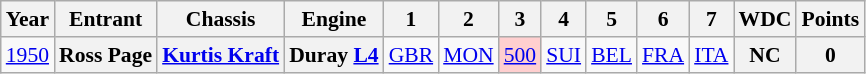<table class="wikitable" style="text-align:center; font-size:90%">
<tr>
<th>Year</th>
<th>Entrant</th>
<th>Chassis</th>
<th>Engine</th>
<th>1</th>
<th>2</th>
<th>3</th>
<th>4</th>
<th>5</th>
<th>6</th>
<th>7</th>
<th>WDC</th>
<th>Points</th>
</tr>
<tr>
<td><a href='#'>1950</a></td>
<th>Ross Page</th>
<th><a href='#'>Kurtis Kraft</a></th>
<th>Duray <a href='#'>L4</a></th>
<td><a href='#'>GBR</a></td>
<td><a href='#'>MON</a></td>
<td style="background:#FFCFCF;"><a href='#'>500</a><br></td>
<td><a href='#'>SUI</a></td>
<td><a href='#'>BEL</a></td>
<td><a href='#'>FRA</a></td>
<td><a href='#'>ITA</a></td>
<th>NC</th>
<th>0</th>
</tr>
</table>
